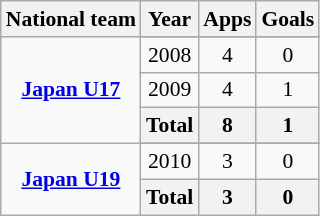<table class="wikitable" style="font-size:90%; text-align: center">
<tr>
<th>National team</th>
<th>Year</th>
<th>Apps</th>
<th>Goals</th>
</tr>
<tr>
<td rowspan="4"><strong><a href='#'>Japan U17</a></strong></td>
</tr>
<tr>
<td>2008</td>
<td>4</td>
<td>0</td>
</tr>
<tr>
<td>2009</td>
<td>4</td>
<td>1</td>
</tr>
<tr>
<th colspan=1>Total</th>
<th>8</th>
<th>1</th>
</tr>
<tr>
<td rowspan="3"><strong><a href='#'>Japan U19</a></strong></td>
</tr>
<tr>
<td>2010</td>
<td>3</td>
<td>0</td>
</tr>
<tr>
<th colspan=1>Total</th>
<th>3</th>
<th>0</th>
</tr>
</table>
